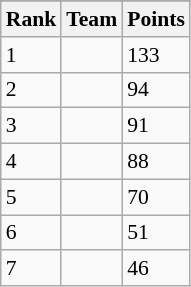<table class="wikitable" style="font-size: 90%;">
<tr>
</tr>
<tr>
<th>Rank</th>
<th>Team</th>
<th>Points</th>
</tr>
<tr>
<td>1</td>
<td></td>
<td>133</td>
</tr>
<tr>
<td>2</td>
<td></td>
<td>94</td>
</tr>
<tr>
<td>3</td>
<td></td>
<td>91</td>
</tr>
<tr>
<td>4</td>
<td></td>
<td>88</td>
</tr>
<tr>
<td>5</td>
<td></td>
<td>70</td>
</tr>
<tr>
<td>6</td>
<td></td>
<td>51</td>
</tr>
<tr>
<td>7</td>
<td></td>
<td>46</td>
</tr>
</table>
